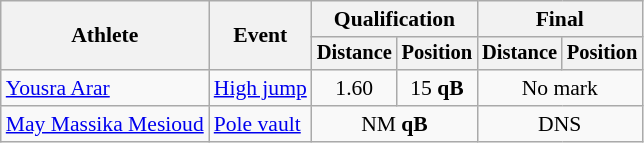<table class=wikitable style="font-size:90%">
<tr>
<th rowspan=2>Athlete</th>
<th rowspan=2>Event</th>
<th colspan=2>Qualification</th>
<th colspan=2>Final</th>
</tr>
<tr style="font-size:95%">
<th>Distance</th>
<th>Position</th>
<th>Distance</th>
<th>Position</th>
</tr>
<tr align=center>
<td align=left><a href='#'>Yousra Arar</a></td>
<td align=left><a href='#'>High jump</a></td>
<td>1.60</td>
<td>15 <strong>qB</strong></td>
<td colspan=2>No mark</td>
</tr>
<tr align=center>
<td align=left><a href='#'>May Massika Mesioud</a></td>
<td align=left><a href='#'>Pole vault</a></td>
<td colspan=2>NM <strong>qB</strong></td>
<td colspan=2>DNS</td>
</tr>
</table>
